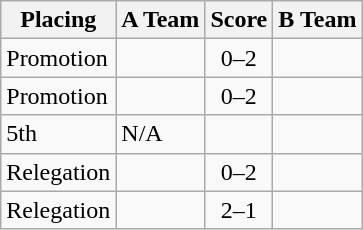<table class=wikitable style="border:1px solid #AAAAAA;">
<tr>
<th>Placing</th>
<th>A Team</th>
<th>Score</th>
<th>B Team</th>
</tr>
<tr>
<td>Promotion</td>
<td></td>
<td align="center">0–2</td>
<td><strong></strong></td>
</tr>
<tr>
<td>Promotion</td>
<td></td>
<td align="center">0–2</td>
<td><strong></strong></td>
</tr>
<tr>
<td>5th</td>
<td>N/A</td>
<td></td>
<td></td>
</tr>
<tr>
<td>Relegation</td>
<td><em></em></td>
<td align="center">0–2</td>
<td></td>
</tr>
<tr>
<td>Relegation</td>
<td></td>
<td align="center">2–1</td>
<td><em></em></td>
</tr>
</table>
